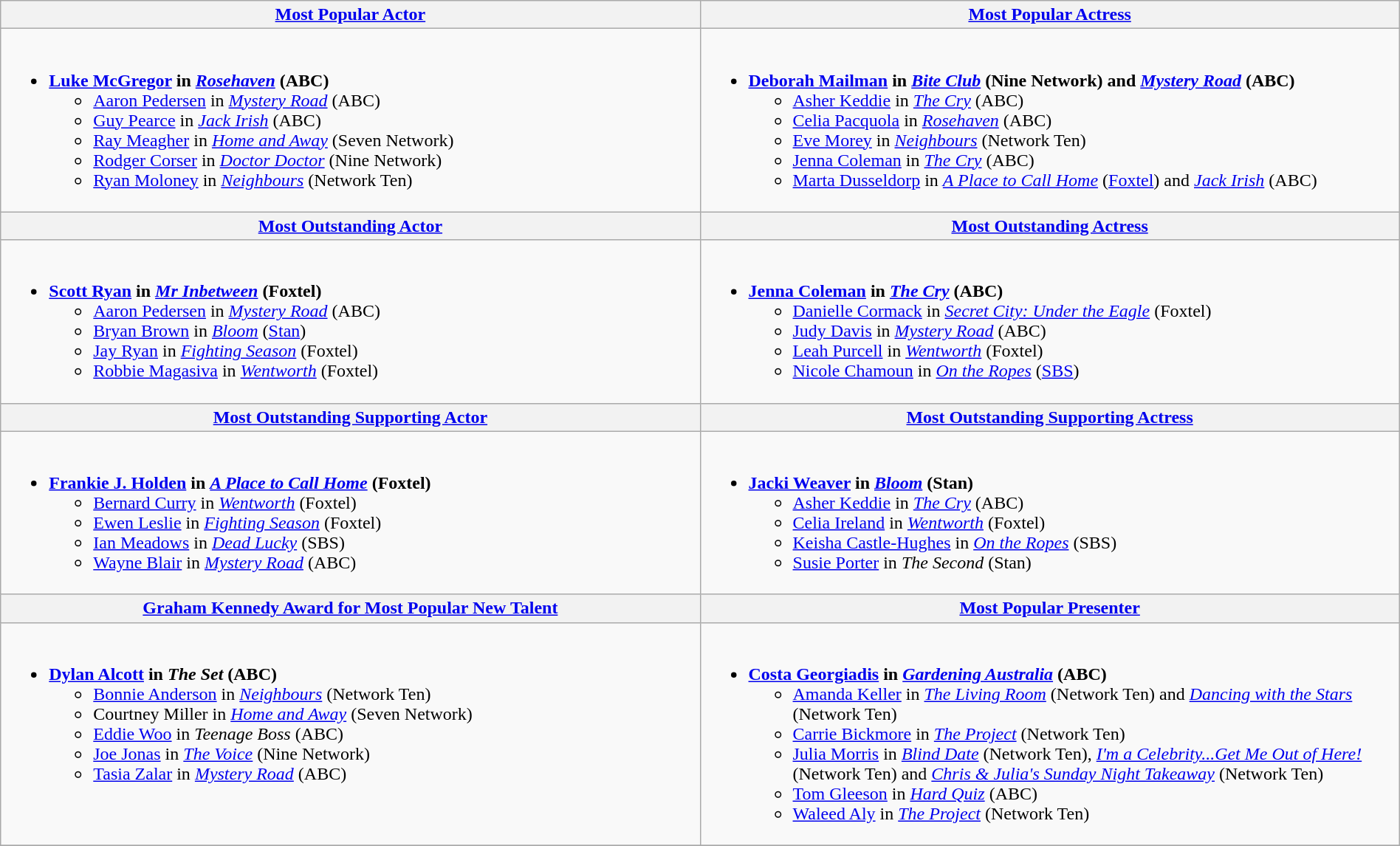<table class=wikitable width="100%">
<tr>
<th width="25%"><a href='#'>Most Popular Actor</a></th>
<th width="25%"><a href='#'>Most Popular Actress</a></th>
</tr>
<tr>
<td valign="top"><br><ul><li><strong><a href='#'>Luke McGregor</a> in <em><a href='#'>Rosehaven</a></em> (ABC)</strong><ul><li><a href='#'>Aaron Pedersen</a> in <em><a href='#'>Mystery Road</a></em> (ABC)</li><li><a href='#'>Guy Pearce</a> in <em><a href='#'>Jack Irish</a></em> (ABC)</li><li><a href='#'>Ray Meagher</a> in <em><a href='#'>Home and Away</a></em> (Seven Network)</li><li><a href='#'>Rodger Corser</a> in <em><a href='#'>Doctor Doctor</a></em> (Nine Network)</li><li><a href='#'>Ryan Moloney</a> in <em><a href='#'>Neighbours</a></em> (Network Ten)</li></ul></li></ul></td>
<td valign="top"><br><ul><li><strong><a href='#'>Deborah Mailman</a> in <em><a href='#'>Bite Club</a></em> (Nine Network) and <em><a href='#'>Mystery Road</a></em> (ABC)</strong><ul><li><a href='#'>Asher Keddie</a> in <em><a href='#'>The Cry</a></em> (ABC)</li><li><a href='#'>Celia Pacquola</a> in <em><a href='#'>Rosehaven</a></em> (ABC)</li><li><a href='#'>Eve Morey</a> in <em><a href='#'>Neighbours</a></em> (Network Ten)</li><li><a href='#'>Jenna Coleman</a> in <em><a href='#'>The Cry</a></em> (ABC)</li><li><a href='#'>Marta Dusseldorp</a> in <em><a href='#'>A Place to Call Home</a></em> (<a href='#'>Foxtel</a>) and <em><a href='#'>Jack Irish</a></em> (ABC)</li></ul></li></ul></td>
</tr>
<tr>
<th width="50%"><a href='#'>Most Outstanding Actor</a></th>
<th width="50%"><a href='#'>Most Outstanding Actress</a></th>
</tr>
<tr>
<td valign="top"><br><ul><li><strong><a href='#'>Scott Ryan</a> in <em><a href='#'>Mr Inbetween</a></em> (Foxtel)</strong><ul><li><a href='#'>Aaron Pedersen</a> in <em><a href='#'>Mystery Road</a></em> (ABC)</li><li><a href='#'>Bryan Brown</a> in <em><a href='#'>Bloom</a></em> (<a href='#'>Stan</a>)</li><li><a href='#'>Jay Ryan</a> in <em><a href='#'>Fighting Season</a></em> (Foxtel)</li><li><a href='#'>Robbie Magasiva</a> in <em><a href='#'>Wentworth</a></em> (Foxtel)</li></ul></li></ul></td>
<td valign="top"><br><ul><li><strong><a href='#'>Jenna Coleman</a> in <em><a href='#'>The Cry</a></em> (ABC)</strong><ul><li><a href='#'>Danielle Cormack</a> in <em><a href='#'>Secret City: Under the Eagle</a></em> (Foxtel)</li><li><a href='#'>Judy Davis</a> in <em><a href='#'>Mystery Road</a></em> (ABC)</li><li><a href='#'>Leah Purcell</a> in <em><a href='#'>Wentworth</a></em> (Foxtel)</li><li><a href='#'>Nicole Chamoun</a> in <em><a href='#'>On the Ropes</a></em> (<a href='#'>SBS</a>)</li></ul></li></ul></td>
</tr>
<tr>
<th width="50%"><a href='#'>Most Outstanding Supporting Actor</a></th>
<th width="50%"><a href='#'>Most Outstanding Supporting Actress</a></th>
</tr>
<tr>
<td valign="top"><br><ul><li><strong><a href='#'>Frankie J. Holden</a> in <em><a href='#'>A Place to Call Home</a></em> (Foxtel)</strong><ul><li><a href='#'>Bernard Curry</a> in <em><a href='#'>Wentworth</a></em> (Foxtel)</li><li><a href='#'>Ewen Leslie</a> in <em><a href='#'>Fighting Season</a></em> (Foxtel)</li><li><a href='#'>Ian Meadows</a> in <em><a href='#'>Dead Lucky</a></em> (SBS)</li><li><a href='#'>Wayne Blair</a> in <em><a href='#'>Mystery Road</a></em> (ABC)</li></ul></li></ul></td>
<td valign="top"><br><ul><li><strong><a href='#'>Jacki Weaver</a> in <em><a href='#'>Bloom</a></em> (Stan)</strong><ul><li><a href='#'>Asher Keddie</a> in <em><a href='#'>The Cry</a></em> (ABC)</li><li><a href='#'>Celia Ireland</a> in <em><a href='#'>Wentworth</a></em> (Foxtel)</li><li><a href='#'>Keisha Castle-Hughes</a> in <em><a href='#'>On the Ropes</a></em> (SBS)</li><li><a href='#'>Susie Porter</a> in <em>The Second</em> (Stan)</li></ul></li></ul></td>
</tr>
<tr>
<th width="50%"><a href='#'>Graham Kennedy Award for Most Popular New Talent</a></th>
<th width="50%"><a href='#'>Most Popular Presenter</a></th>
</tr>
<tr>
<td valign="top"><br><ul><li><strong><a href='#'>Dylan Alcott</a> in <em>The Set</em> (ABC)</strong><ul><li><a href='#'>Bonnie Anderson</a> in <em><a href='#'>Neighbours</a></em> (Network Ten)</li><li>Courtney Miller in <em><a href='#'>Home and Away</a></em> (Seven Network)</li><li><a href='#'>Eddie Woo</a> in <em>Teenage Boss</em> (ABC)</li><li><a href='#'>Joe Jonas</a> in <em><a href='#'>The Voice</a></em> (Nine Network)</li><li><a href='#'>Tasia Zalar</a> in <em><a href='#'>Mystery Road</a></em> (ABC)</li></ul></li></ul></td>
<td valign="top"><br><ul><li><strong><a href='#'>Costa Georgiadis</a> in <em><a href='#'>Gardening Australia</a></em> (ABC)</strong><ul><li><a href='#'>Amanda Keller</a> in <em><a href='#'>The Living Room</a></em> (Network Ten) and <em><a href='#'>Dancing with the Stars</a></em> (Network Ten)</li><li><a href='#'>Carrie Bickmore</a> in <em><a href='#'>The Project</a></em> (Network Ten)</li><li><a href='#'>Julia Morris</a> in <em><a href='#'>Blind Date</a></em> (Network Ten), <em><a href='#'>I'm a Celebrity...Get Me Out of Here!</a></em> (Network Ten) and <em><a href='#'>Chris & Julia's Sunday Night Takeaway</a></em> (Network Ten)</li><li><a href='#'>Tom Gleeson</a> in <em><a href='#'>Hard Quiz</a></em> (ABC)</li><li><a href='#'>Waleed Aly</a> in <em><a href='#'>The Project</a></em> (Network Ten)</li></ul></li></ul></td>
</tr>
<tr>
</tr>
</table>
